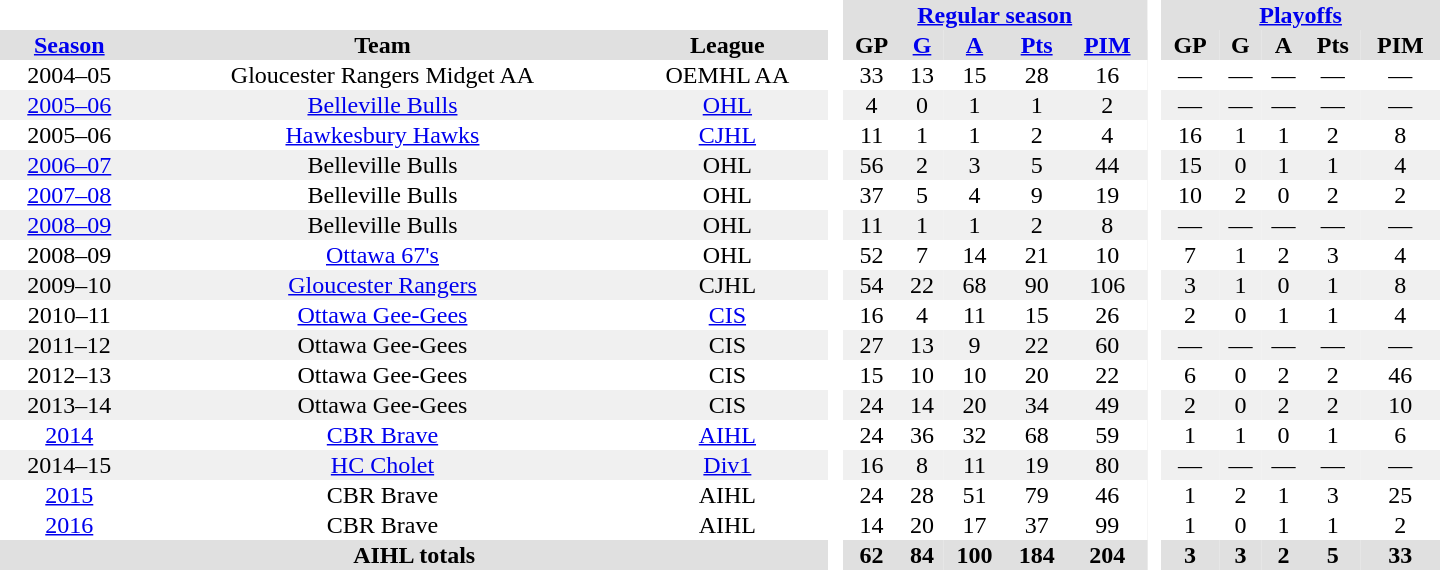<table border="0" cellpadding="1" cellspacing="0" style="text-align:center; width:60em;">
<tr style="background:#e0e0e0;">
<th colspan="3"  bgcolor="#ffffff"> </th>
<th rowspan="99" bgcolor="#ffffff"> </th>
<th colspan="5"><a href='#'>Regular season</a></th>
<th rowspan="99" bgcolor="#ffffff"> </th>
<th colspan="5"><a href='#'>Playoffs</a></th>
</tr>
<tr style="background:#e0e0e0;">
<th><a href='#'>Season</a></th>
<th>Team</th>
<th>League</th>
<th>GP</th>
<th><a href='#'>G</a></th>
<th><a href='#'>A</a></th>
<th><a href='#'>Pts</a></th>
<th><a href='#'>PIM</a></th>
<th>GP</th>
<th>G</th>
<th>A</th>
<th>Pts</th>
<th>PIM</th>
</tr>
<tr>
<td>2004–05</td>
<td>Gloucester Rangers Midget AA</td>
<td>OEMHL AA</td>
<td>33</td>
<td>13</td>
<td>15</td>
<td>28</td>
<td>16</td>
<td>—</td>
<td>—</td>
<td>—</td>
<td>—</td>
<td>—</td>
</tr>
<tr style="background:#f0f0f0;">
<td><a href='#'>2005–06</a></td>
<td><a href='#'>Belleville Bulls</a></td>
<td><a href='#'>OHL</a></td>
<td>4</td>
<td>0</td>
<td>1</td>
<td>1</td>
<td>2</td>
<td>—</td>
<td>—</td>
<td>—</td>
<td>—</td>
<td>—</td>
</tr>
<tr>
<td>2005–06</td>
<td><a href='#'>Hawkesbury Hawks</a></td>
<td><a href='#'>CJHL</a></td>
<td>11</td>
<td>1</td>
<td>1</td>
<td>2</td>
<td>4</td>
<td>16</td>
<td>1</td>
<td>1</td>
<td>2</td>
<td>8</td>
</tr>
<tr style="background:#f0f0f0;">
<td><a href='#'>2006–07</a></td>
<td>Belleville Bulls</td>
<td>OHL</td>
<td>56</td>
<td>2</td>
<td>3</td>
<td>5</td>
<td>44</td>
<td>15</td>
<td>0</td>
<td>1</td>
<td>1</td>
<td>4</td>
</tr>
<tr>
<td><a href='#'>2007–08</a></td>
<td>Belleville Bulls</td>
<td>OHL</td>
<td>37</td>
<td>5</td>
<td>4</td>
<td>9</td>
<td>19</td>
<td>10</td>
<td>2</td>
<td>0</td>
<td>2</td>
<td>2</td>
</tr>
<tr style="background:#f0f0f0;">
<td><a href='#'>2008–09</a></td>
<td>Belleville Bulls</td>
<td>OHL</td>
<td>11</td>
<td>1</td>
<td>1</td>
<td>2</td>
<td>8</td>
<td>—</td>
<td>—</td>
<td>—</td>
<td>—</td>
<td>—</td>
</tr>
<tr>
<td>2008–09</td>
<td><a href='#'>Ottawa 67's</a></td>
<td>OHL</td>
<td>52</td>
<td>7</td>
<td>14</td>
<td>21</td>
<td>10</td>
<td>7</td>
<td>1</td>
<td>2</td>
<td>3</td>
<td>4</td>
</tr>
<tr style="background:#f0f0f0;">
<td>2009–10</td>
<td><a href='#'>Gloucester Rangers</a></td>
<td>CJHL</td>
<td>54</td>
<td>22</td>
<td>68</td>
<td>90</td>
<td>106</td>
<td>3</td>
<td>1</td>
<td>0</td>
<td>1</td>
<td>8</td>
</tr>
<tr>
<td>2010–11</td>
<td><a href='#'>Ottawa Gee-Gees</a></td>
<td><a href='#'>CIS</a></td>
<td>16</td>
<td>4</td>
<td>11</td>
<td>15</td>
<td>26</td>
<td>2</td>
<td>0</td>
<td>1</td>
<td>1</td>
<td>4</td>
</tr>
<tr style="background:#f0f0f0;">
<td>2011–12</td>
<td>Ottawa Gee-Gees</td>
<td>CIS</td>
<td>27</td>
<td>13</td>
<td>9</td>
<td>22</td>
<td>60</td>
<td>—</td>
<td>—</td>
<td>—</td>
<td>—</td>
<td>—</td>
</tr>
<tr>
<td>2012–13</td>
<td>Ottawa Gee-Gees</td>
<td>CIS</td>
<td>15</td>
<td>10</td>
<td>10</td>
<td>20</td>
<td>22</td>
<td>6</td>
<td>0</td>
<td>2</td>
<td>2</td>
<td>46</td>
</tr>
<tr style="background:#f0f0f0;">
<td>2013–14</td>
<td>Ottawa Gee-Gees</td>
<td>CIS</td>
<td>24</td>
<td>14</td>
<td>20</td>
<td>34</td>
<td>49</td>
<td>2</td>
<td>0</td>
<td>2</td>
<td>2</td>
<td>10</td>
</tr>
<tr>
<td><a href='#'>2014</a></td>
<td><a href='#'>CBR Brave</a></td>
<td><a href='#'>AIHL</a></td>
<td>24</td>
<td>36</td>
<td>32</td>
<td>68</td>
<td>59</td>
<td>1</td>
<td>1</td>
<td>0</td>
<td>1</td>
<td>6</td>
</tr>
<tr style="background:#f0f0f0;">
<td>2014–15</td>
<td><a href='#'>HC Cholet</a></td>
<td><a href='#'>Div1</a></td>
<td>16</td>
<td>8</td>
<td>11</td>
<td>19</td>
<td>80</td>
<td>—</td>
<td>—</td>
<td>—</td>
<td>—</td>
<td>—</td>
</tr>
<tr>
<td><a href='#'>2015</a></td>
<td>CBR Brave</td>
<td>AIHL</td>
<td>24</td>
<td>28</td>
<td>51</td>
<td>79</td>
<td>46</td>
<td>1</td>
<td>2</td>
<td>1</td>
<td>3</td>
<td>25</td>
</tr>
<tr>
<td><a href='#'>2016</a></td>
<td>CBR Brave</td>
<td>AIHL</td>
<td>14</td>
<td>20</td>
<td>17</td>
<td>37</td>
<td>99</td>
<td>1</td>
<td>0</td>
<td>1</td>
<td>1</td>
<td>2</td>
</tr>
<tr ALIGN="center" bgcolor="#e0e0e0">
<th colspan="3">AIHL totals</th>
<th>62</th>
<th>84</th>
<th>100</th>
<th>184</th>
<th>204</th>
<th>3</th>
<th>3</th>
<th>2</th>
<th>5</th>
<th>33</th>
</tr>
</table>
